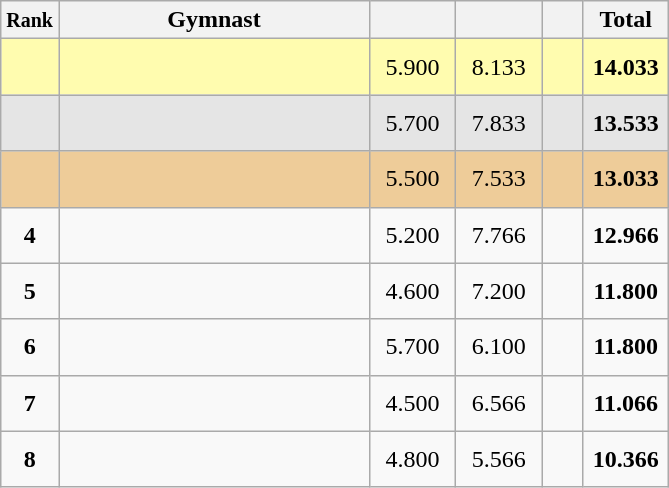<table style="text-align:center;" class="wikitable sortable">
<tr>
<th scope="col" style="width:15px;"><small>Rank</small></th>
<th scope="col" style="width:200px;">Gymnast</th>
<th scope="col" style="width:50px;"><small></small></th>
<th scope="col" style="width:50px;"><small></small></th>
<th scope="col" style="width:20px;"><small></small></th>
<th scope="col" style="width:50px;">Total</th>
</tr>
<tr style="background:#fffcaf;">
<td scope="row" style="text-align:center"><strong></strong></td>
<td style="height:30px; text-align:left;"></td>
<td>5.900</td>
<td>8.133</td>
<td></td>
<td><strong>14.033</strong></td>
</tr>
<tr style="background:#e5e5e5;">
<td scope="row" style="text-align:center"><strong></strong></td>
<td style="height:30px; text-align:left;"></td>
<td>5.700</td>
<td>7.833</td>
<td></td>
<td><strong>13.533</strong></td>
</tr>
<tr style="background:#ec9;">
<td scope="row" style="text-align:center"><strong></strong></td>
<td style="height:30px; text-align:left;"></td>
<td>5.500</td>
<td>7.533</td>
<td></td>
<td><strong>13.033</strong></td>
</tr>
<tr>
<td scope="row" style="text-align:center"><strong>4</strong></td>
<td style="height:30px; text-align:left;"></td>
<td>5.200</td>
<td>7.766</td>
<td></td>
<td><strong>12.966</strong></td>
</tr>
<tr>
<td scope="row" style="text-align:center"><strong>5</strong></td>
<td style="height:30px; text-align:left;"></td>
<td>4.600</td>
<td>7.200</td>
<td></td>
<td><strong>11.800</strong></td>
</tr>
<tr>
<td scope="row" style="text-align:center"><strong>6</strong></td>
<td style="height:30px; text-align:left;"></td>
<td>5.700</td>
<td>6.100</td>
<td></td>
<td><strong>11.800</strong></td>
</tr>
<tr>
<td scope="row" style="text-align:center"><strong>7</strong></td>
<td style="height:30px; text-align:left;"></td>
<td>4.500</td>
<td>6.566</td>
<td></td>
<td><strong>11.066</strong></td>
</tr>
<tr>
<td scope="row" style="text-align:center"><strong>8</strong></td>
<td style="height:30px; text-align:left;"></td>
<td>4.800</td>
<td>5.566</td>
<td></td>
<td><strong>10.366</strong></td>
</tr>
</table>
